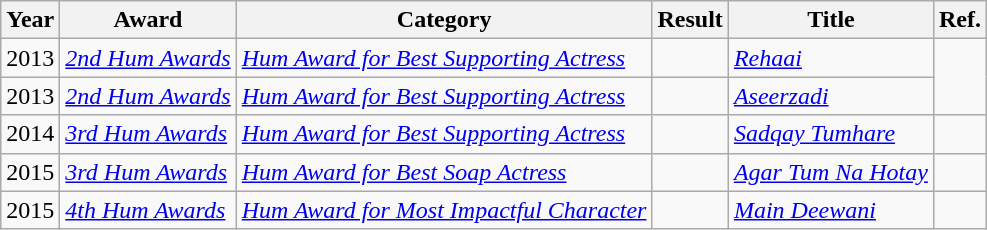<table class="wikitable">
<tr>
<th>Year</th>
<th>Award</th>
<th>Category</th>
<th>Result</th>
<th>Title</th>
<th>Ref.</th>
</tr>
<tr>
<td>2013</td>
<td><em><a href='#'>2nd Hum Awards</a></em></td>
<td><em><a href='#'>Hum Award for Best Supporting Actress</a></em></td>
<td></td>
<td><em><a href='#'>Rehaai</a></em></td>
<td rowspan="2"></td>
</tr>
<tr>
<td>2013</td>
<td><em><a href='#'>2nd Hum Awards</a></em></td>
<td><em><a href='#'>Hum Award for Best Supporting Actress</a></em></td>
<td></td>
<td><em><a href='#'>Aseerzadi</a></em></td>
</tr>
<tr>
<td>2014</td>
<td><em><a href='#'>3rd Hum Awards</a></em></td>
<td><em><a href='#'>Hum Award for Best Supporting Actress</a></em></td>
<td></td>
<td><em><a href='#'>Sadqay Tumhare</a></em></td>
<td></td>
</tr>
<tr>
<td>2015</td>
<td><em><a href='#'>3rd Hum Awards</a></em></td>
<td><em><a href='#'>Hum Award for Best Soap Actress</a></em></td>
<td></td>
<td><em><a href='#'>Agar Tum Na Hotay</a></em></td>
<td></td>
</tr>
<tr>
<td>2015</td>
<td><em><a href='#'>4th Hum Awards</a></em></td>
<td><em><a href='#'>Hum Award for Most Impactful Character</a></em></td>
<td></td>
<td><em><a href='#'>Main Deewani</a></em></td>
<td></td>
</tr>
</table>
